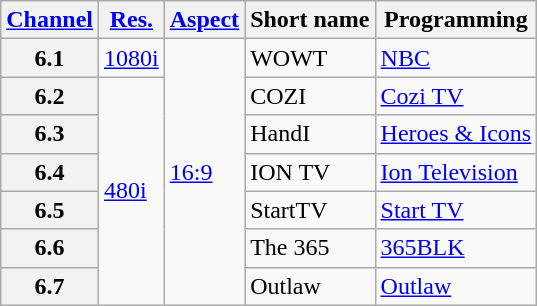<table class="wikitable">
<tr>
<th scope = "col"><a href='#'>Channel</a></th>
<th scope = "col"><a href='#'>Res.</a></th>
<th scope = "col"><a href='#'>Aspect</a></th>
<th scope = "col">Short name</th>
<th scope = "col">Programming</th>
</tr>
<tr>
<th scope = "row">6.1</th>
<td><a href='#'>1080i</a></td>
<td rowspan=7><a href='#'>16:9</a></td>
<td>WOWT</td>
<td><a href='#'>NBC</a></td>
</tr>
<tr>
<th scope = "row">6.2</th>
<td rowspan=6><a href='#'>480i</a></td>
<td>COZI</td>
<td><a href='#'>Cozi TV</a></td>
</tr>
<tr>
<th scope = "row">6.3</th>
<td>HandI</td>
<td><a href='#'>Heroes & Icons</a></td>
</tr>
<tr>
<th scope = "row">6.4</th>
<td>ION TV</td>
<td><a href='#'>Ion Television</a></td>
</tr>
<tr>
<th scope = "row">6.5</th>
<td>StartTV</td>
<td><a href='#'>Start TV</a></td>
</tr>
<tr>
<th scope = "row">6.6</th>
<td>The 365</td>
<td><a href='#'>365BLK</a></td>
</tr>
<tr>
<th scope = "row">6.7</th>
<td>Outlaw</td>
<td><a href='#'>Outlaw</a></td>
</tr>
</table>
